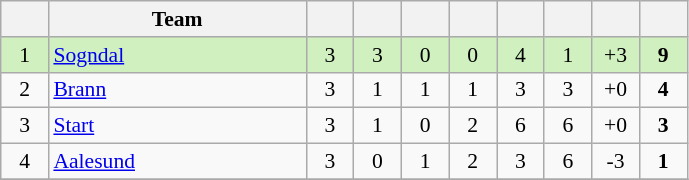<table class="wikitable" style="text-align: center; font-size: 90%;">
<tr>
<th width=25></th>
<th width=165>Team</th>
<th width=25></th>
<th width=25></th>
<th width=25></th>
<th width=25></th>
<th width=25></th>
<th width=25></th>
<th width=25></th>
<th width=25></th>
</tr>
<tr bgcolor=#d0f0c0>
<td>1</td>
<td align="left"> <a href='#'>Sogndal</a></td>
<td>3</td>
<td>3</td>
<td>0</td>
<td>0</td>
<td>4</td>
<td>1</td>
<td>+3</td>
<td><strong>9</strong></td>
</tr>
<tr>
<td>2</td>
<td align="left"> <a href='#'>Brann</a></td>
<td>3</td>
<td>1</td>
<td>1</td>
<td>1</td>
<td>3</td>
<td>3</td>
<td>+0</td>
<td><strong>4</strong></td>
</tr>
<tr>
<td>3</td>
<td align="left"> <a href='#'>Start</a></td>
<td>3</td>
<td>1</td>
<td>0</td>
<td>2</td>
<td>6</td>
<td>6</td>
<td>+0</td>
<td><strong>3</strong></td>
</tr>
<tr>
<td>4</td>
<td align="left"> <a href='#'>Aalesund</a></td>
<td>3</td>
<td>0</td>
<td>1</td>
<td>2</td>
<td>3</td>
<td>6</td>
<td>-3</td>
<td><strong>1</strong></td>
</tr>
<tr>
</tr>
</table>
